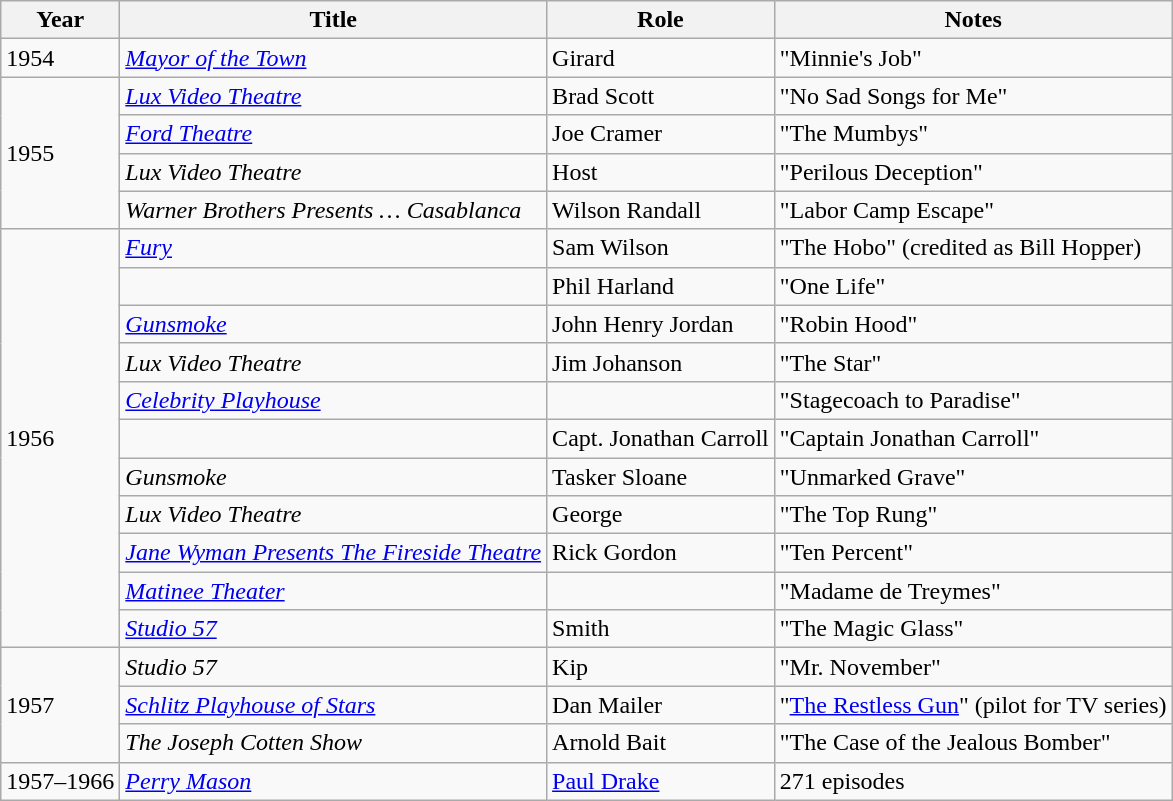<table class="wikitable sortable">
<tr>
<th>Year</th>
<th>Title</th>
<th>Role</th>
<th class="unsortable">Notes</th>
</tr>
<tr>
<td>1954</td>
<td><em><a href='#'>Mayor of the Town</a></em></td>
<td>Girard</td>
<td>"Minnie's Job"</td>
</tr>
<tr>
<td rowspan="4">1955</td>
<td><em><a href='#'>Lux Video Theatre</a></em></td>
<td>Brad Scott</td>
<td>"No Sad Songs for Me"</td>
</tr>
<tr>
<td><em><a href='#'>Ford Theatre</a></em></td>
<td>Joe Cramer</td>
<td>"The Mumbys"</td>
</tr>
<tr>
<td><em>Lux Video Theatre</em></td>
<td>Host</td>
<td>"Perilous Deception"</td>
</tr>
<tr>
<td><em>Warner Brothers Presents … Casablanca</em></td>
<td>Wilson Randall</td>
<td>"Labor Camp Escape"</td>
</tr>
<tr>
<td rowspan="11">1956</td>
<td><em><a href='#'>Fury</a></em></td>
<td>Sam Wilson</td>
<td>"The Hobo" (credited as Bill Hopper)</td>
</tr>
<tr>
<td><em></em></td>
<td>Phil Harland</td>
<td>"One Life"</td>
</tr>
<tr>
<td><em><a href='#'>Gunsmoke</a></em></td>
<td>John Henry Jordan</td>
<td>"Robin Hood"</td>
</tr>
<tr>
<td><em>Lux Video Theatre</em></td>
<td>Jim Johanson</td>
<td>"The Star"</td>
</tr>
<tr>
<td><em><a href='#'>Celebrity Playhouse</a></em></td>
<td></td>
<td>"Stagecoach to Paradise"</td>
</tr>
<tr>
<td><em></em></td>
<td>Capt. Jonathan Carroll</td>
<td>"Captain Jonathan Carroll"</td>
</tr>
<tr>
<td><em>Gunsmoke</em></td>
<td>Tasker Sloane</td>
<td>"Unmarked Grave"</td>
</tr>
<tr>
<td><em>Lux Video Theatre</em></td>
<td>George</td>
<td>"The Top Rung"</td>
</tr>
<tr>
<td><em><a href='#'>Jane Wyman Presents The Fireside Theatre</a></em></td>
<td>Rick Gordon</td>
<td>"Ten Percent"</td>
</tr>
<tr>
<td><em><a href='#'>Matinee Theater</a></em></td>
<td></td>
<td>"Madame de Treymes"</td>
</tr>
<tr>
<td><em><a href='#'>Studio 57</a></em></td>
<td>Smith</td>
<td>"The Magic Glass"</td>
</tr>
<tr>
<td rowspan="3">1957</td>
<td><em>Studio 57</em></td>
<td>Kip</td>
<td>"Mr. November"</td>
</tr>
<tr>
<td><em><a href='#'>Schlitz Playhouse of Stars</a></em></td>
<td>Dan Mailer</td>
<td>"<a href='#'>The Restless Gun</a>" (pilot for TV series)</td>
</tr>
<tr>
<td><em>The Joseph Cotten Show</em></td>
<td>Arnold Bait</td>
<td>"The Case of the Jealous Bomber"</td>
</tr>
<tr>
<td>1957–1966</td>
<td><em><a href='#'>Perry Mason</a></em></td>
<td><a href='#'>Paul Drake</a></td>
<td>271 episodes</td>
</tr>
</table>
